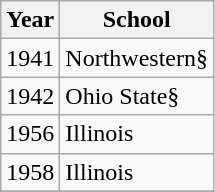<table class="wikitable">
<tr>
<th>Year</th>
<th>School</th>
</tr>
<tr>
<td>1941</td>
<td>Northwestern§</td>
</tr>
<tr>
<td>1942</td>
<td>Ohio State§</td>
</tr>
<tr>
<td>1956</td>
<td>Illinois</td>
</tr>
<tr>
<td>1958</td>
<td>Illinois</td>
</tr>
<tr>
</tr>
</table>
